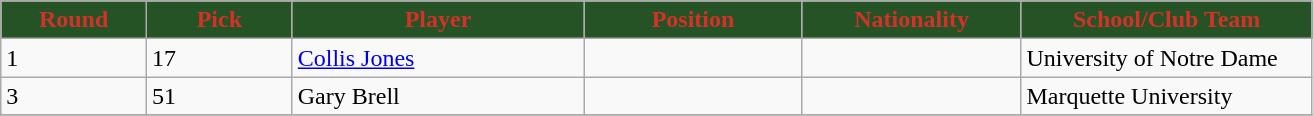<table class="wikitable sortable sortable">
<tr>
<th style="background:#255325; color:#d4312a" width="10%">Round</th>
<th style="background:#255325; color:#d4312a" width="10%">Pick</th>
<th style="background:#255325; color:#d4312a" width="20%">Player</th>
<th style="background:#255325; color:#d4312a" width="15%">Position</th>
<th style="background:#255325; color:#d4312a" width="15%">Nationality</th>
<th style="background:#255325; color:#d4312a" width="20%">School/Club Team</th>
</tr>
<tr>
<td>1</td>
<td>17</td>
<td><a href='#'>Collis Jones</a></td>
<td></td>
<td></td>
<td>University of Notre Dame</td>
</tr>
<tr>
<td>3</td>
<td>51</td>
<td>Gary Brell</td>
<td></td>
<td></td>
<td>Marquette University</td>
</tr>
<tr>
</tr>
</table>
